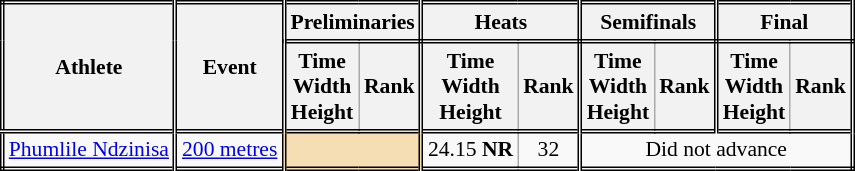<table class=wikitable style="font-size:90%; border: double;">
<tr>
<th rowspan="2" style="border-right:double">Athlete</th>
<th rowspan="2" style="border-right:double">Event</th>
<th colspan="2" style="border-right:double; border-bottom:double;">Preliminaries</th>
<th colspan="2" style="border-right:double; border-bottom:double;">Heats</th>
<th colspan="2" style="border-right:double; border-bottom:double;">Semifinals</th>
<th colspan="2" style="border-right:double; border-bottom:double;">Final</th>
</tr>
<tr>
<th>Time<br>Width<br>Height</th>
<th style="border-right:double">Rank</th>
<th>Time<br>Width<br>Height</th>
<th style="border-right:double">Rank</th>
<th>Time<br>Width<br>Height</th>
<th style="border-right:double">Rank</th>
<th>Time<br>Width<br>Height</th>
<th style="border-right:double">Rank</th>
</tr>
<tr style="border-top: double;">
<td style="border-right:double"><a href='#'>Phumlile Ndzinisa</a></td>
<td style="border-right:double"><a href='#'>200 metres</a></td>
<td style="border-right:double" colspan= 2 bgcolor="wheat"></td>
<td align=center>24.15 <strong>NR</strong></td>
<td align=center style="border-right:double">32</td>
<td colspan="4" align=center>Did not advance</td>
</tr>
</table>
